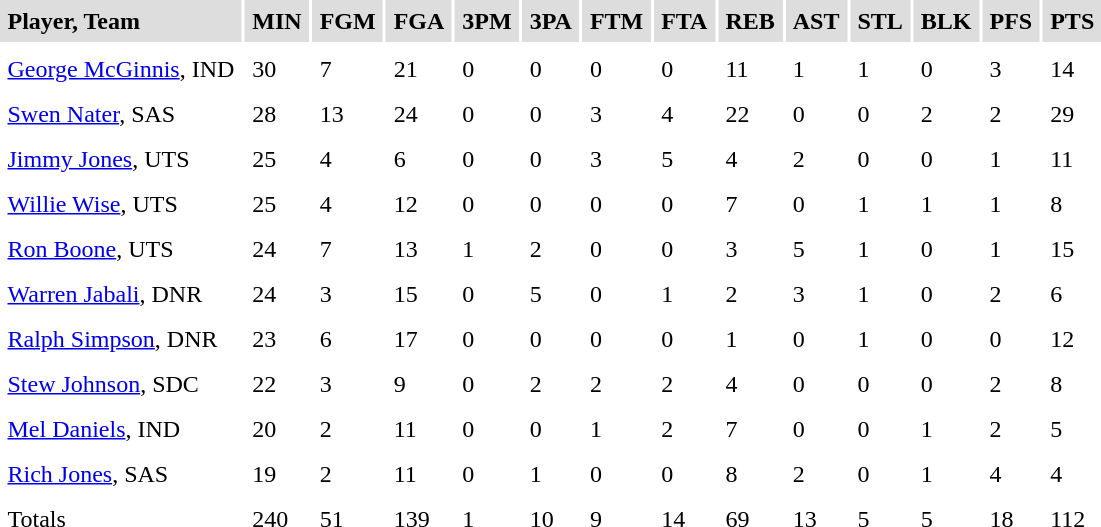<table cellpadding=5>
<tr bgcolor="#dddddd">
<td><strong>Player, Team</strong></td>
<td><strong>MIN</strong></td>
<td><strong>FGM</strong></td>
<td><strong>FGA</strong></td>
<td><strong>3PM</strong></td>
<td><strong>3PA</strong></td>
<td><strong>FTM</strong></td>
<td><strong>FTA</strong></td>
<td><strong>REB</strong></td>
<td><strong>AST</strong></td>
<td><strong>STL</strong></td>
<td><strong>BLK</strong></td>
<td><strong>PFS</strong></td>
<td><strong>PTS</strong></td>
</tr>
<tr bgcolor="#eeeeee">
</tr>
<tr>
<td><a href='#'>George McGinnis</a>, IND</td>
<td>30</td>
<td>7</td>
<td>21</td>
<td>0</td>
<td>0</td>
<td>0</td>
<td>0</td>
<td>11</td>
<td>1</td>
<td>1</td>
<td>0</td>
<td>3</td>
<td>14</td>
</tr>
<tr>
<td><a href='#'>Swen Nater</a>, SAS</td>
<td>28</td>
<td>13</td>
<td>24</td>
<td>0</td>
<td>0</td>
<td>3</td>
<td>4</td>
<td>22</td>
<td>0</td>
<td>0</td>
<td>2</td>
<td>2</td>
<td>29</td>
</tr>
<tr>
<td><a href='#'>Jimmy Jones</a>, UTS</td>
<td>25</td>
<td>4</td>
<td>6</td>
<td>0</td>
<td>0</td>
<td>3</td>
<td>5</td>
<td>4</td>
<td>2</td>
<td>0</td>
<td>0</td>
<td>1</td>
<td>11</td>
</tr>
<tr>
<td><a href='#'>Willie Wise</a>, UTS</td>
<td>25</td>
<td>4</td>
<td>12</td>
<td>0</td>
<td>0</td>
<td>0</td>
<td>0</td>
<td>7</td>
<td>0</td>
<td>1</td>
<td>1</td>
<td>1</td>
<td>8</td>
</tr>
<tr>
<td><a href='#'>Ron Boone</a>, UTS</td>
<td>24</td>
<td>7</td>
<td>13</td>
<td>1</td>
<td>2</td>
<td>0</td>
<td>0</td>
<td>3</td>
<td>5</td>
<td>1</td>
<td>0</td>
<td>1</td>
<td>15</td>
</tr>
<tr>
<td><a href='#'>Warren Jabali</a>, DNR</td>
<td>24</td>
<td>3</td>
<td>15</td>
<td>0</td>
<td>5</td>
<td>0</td>
<td>1</td>
<td>2</td>
<td>3</td>
<td>1</td>
<td>0</td>
<td>2</td>
<td>6</td>
</tr>
<tr>
<td><a href='#'>Ralph Simpson</a>, DNR</td>
<td>23</td>
<td>6</td>
<td>17</td>
<td>0</td>
<td>0</td>
<td>0</td>
<td>0</td>
<td>1</td>
<td>0</td>
<td>1</td>
<td>0</td>
<td>0</td>
<td>12</td>
</tr>
<tr>
<td><a href='#'>Stew Johnson</a>, SDC</td>
<td>22</td>
<td>3</td>
<td>9</td>
<td>0</td>
<td>2</td>
<td>2</td>
<td>2</td>
<td>4</td>
<td>0</td>
<td>0</td>
<td>0</td>
<td>2</td>
<td>8</td>
</tr>
<tr>
<td><a href='#'>Mel Daniels</a>, IND</td>
<td>20</td>
<td>2</td>
<td>11</td>
<td>0</td>
<td>0</td>
<td>1</td>
<td>2</td>
<td>7</td>
<td>0</td>
<td>0</td>
<td>1</td>
<td>2</td>
<td>5</td>
</tr>
<tr>
<td><a href='#'>Rich Jones</a>, SAS</td>
<td>19</td>
<td>2</td>
<td>11</td>
<td>0</td>
<td>1</td>
<td>0</td>
<td>0</td>
<td>8</td>
<td>2</td>
<td>0</td>
<td>1</td>
<td>4</td>
<td>4</td>
</tr>
<tr>
<td>Totals</td>
<td>240</td>
<td>51</td>
<td>139</td>
<td>1</td>
<td>10</td>
<td>9</td>
<td>14</td>
<td>69</td>
<td>13</td>
<td>5</td>
<td>5</td>
<td>18</td>
<td>112</td>
</tr>
<tr>
</tr>
</table>
